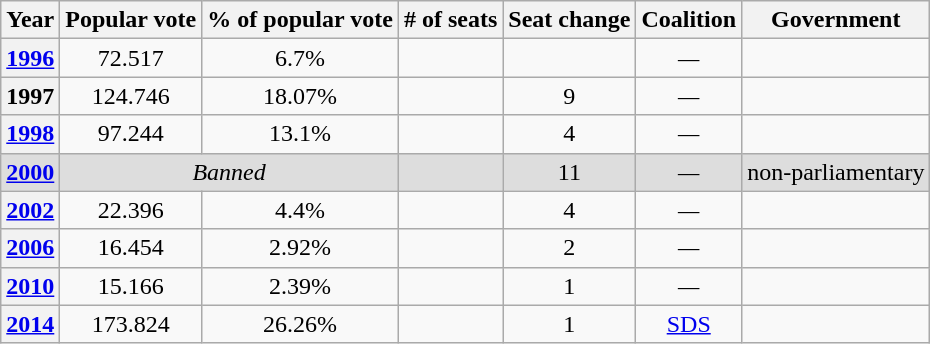<table class="wikitable" style="text-align:center">
<tr>
<th>Year</th>
<th>Popular vote</th>
<th>% of popular vote</th>
<th># of seats</th>
<th>Seat change</th>
<th>Coalition</th>
<th>Government</th>
</tr>
<tr>
<th><a href='#'>1996</a></th>
<td>72.517</td>
<td>6.7%</td>
<td></td>
<td></td>
<td><em>—</em></td>
<td></td>
</tr>
<tr>
<th>1997</th>
<td>124.746</td>
<td>18.07%</td>
<td></td>
<td> 9</td>
<td><em>—</em></td>
<td></td>
</tr>
<tr>
<th><a href='#'>1998</a></th>
<td>97.244</td>
<td>13.1%</td>
<td></td>
<td> 4</td>
<td><em>—</em></td>
<td></td>
</tr>
<tr>
<th style="background:#ddd;"><a href='#'>2000</a></th>
<td colspan="2" style="background:#ddd;"><em>Banned</em></td>
<td style="background:#ddd;"></td>
<td style="background:#ddd;"> 11</td>
<td style="background:#ddd;"><em>—</em></td>
<td style="background:#ddd;">non-parliamentary</td>
</tr>
<tr>
<th><a href='#'>2002</a></th>
<td>22.396</td>
<td>4.4%</td>
<td></td>
<td> 4</td>
<td><em>—</em></td>
<td></td>
</tr>
<tr>
<th><a href='#'>2006</a></th>
<td>16.454</td>
<td>2.92%</td>
<td></td>
<td>  2</td>
<td><em>—</em></td>
<td></td>
</tr>
<tr>
<th><a href='#'>2010</a></th>
<td>15.166</td>
<td>2.39%</td>
<td></td>
<td> 1</td>
<td><em>—</em></td>
<td></td>
</tr>
<tr>
<th><a href='#'>2014</a></th>
<td>173.824</td>
<td>26.26%</td>
<td></td>
<td> 1</td>
<td><a href='#'>SDS</a></td>
<td></td>
</tr>
</table>
